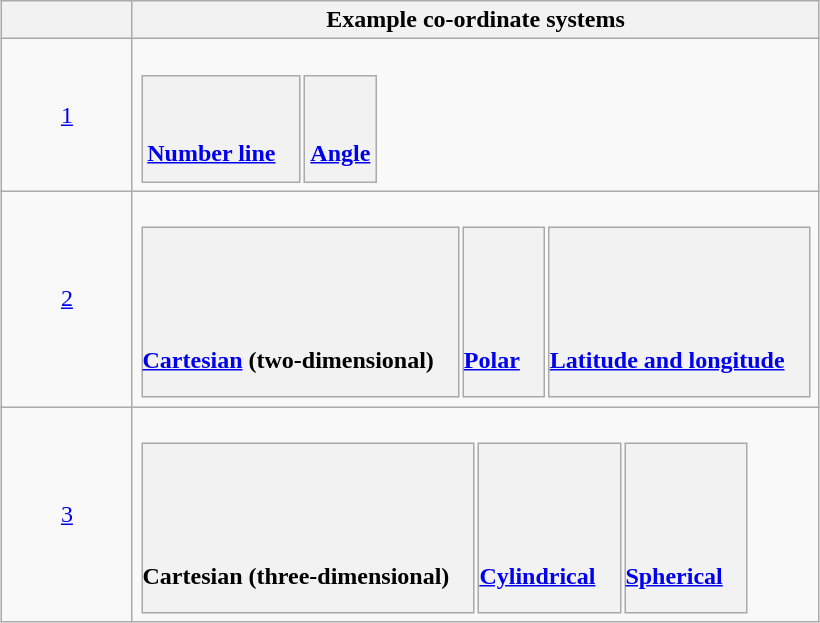<table class="wikitable" style="margin:auto;text-align:center;">
<tr>
<th style="width:5em;"></th>
<th>Example co-ordinate systems</th>
</tr>
<tr>
<td><a href='#'>1</a></td>
<td><br><table border="0">
<tr style="vertical-align:bottom;line-height:2.0em;">
<th style="padding-right:1.0em;"><br><a href='#'>Number line</a></th>
<th><br><a href='#'>Angle</a></th>
</tr>
</table>
</td>
</tr>
<tr>
<td><a href='#'>2</a></td>
<td><br><table>
<tr style="line-height:3.0em;">
<th style="padding:1.0em 1.0em 0 0;"><br><a href='#'>Cartesian</a> <span>(two-dimensional)</span></th>
<th style="padding:1.0em 1.0em 0 0;"><br><a href='#'>Polar</a></th>
<th style="padding:1.0em 1.0em 0 0;"><br><a href='#'>Latitude and longitude</a></th>
</tr>
</table>
</td>
</tr>
<tr>
<td><a href='#'>3</a></td>
<td><br><table border="0">
<tr style="line-height:3.0em;">
<th style="padding:1.0em 1.0em 0 0;"><br>Cartesian <span>(three-dimensional)</span></th>
<th style="padding:1.0em 1.0em 0 0;"><br><a href='#'>Cylindrical</a></th>
<th style="padding:1.0em 1.0em 0 0;"><br><a href='#'>Spherical</a></th>
</tr>
</table>
</td>
</tr>
</table>
